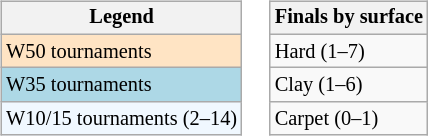<table>
<tr valign=top>
<td><br><table class=wikitable style="font-size:85%">
<tr>
<th>Legend</th>
</tr>
<tr style="background:#ffe4c4;">
<td>W50 tournaments</td>
</tr>
<tr style="background:lightblue;">
<td>W35 tournaments</td>
</tr>
<tr style="background:#f0f8ff;">
<td>W10/15 tournaments (2–14)</td>
</tr>
</table>
</td>
<td><br><table class=wikitable style="font-size:85%">
<tr>
<th>Finals by surface</th>
</tr>
<tr>
<td>Hard (1–7)</td>
</tr>
<tr>
<td>Clay (1–6)</td>
</tr>
<tr>
<td>Carpet (0–1)</td>
</tr>
</table>
</td>
</tr>
</table>
